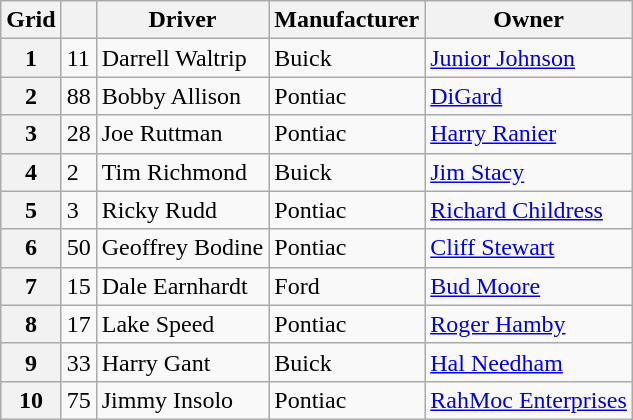<table class="wikitable">
<tr>
<th>Grid</th>
<th></th>
<th>Driver</th>
<th>Manufacturer</th>
<th>Owner</th>
</tr>
<tr>
<th>1</th>
<td>11</td>
<td>Darrell Waltrip</td>
<td>Buick</td>
<td><a href='#'>Junior Johnson</a></td>
</tr>
<tr>
<th>2</th>
<td>88</td>
<td>Bobby Allison</td>
<td>Pontiac</td>
<td><a href='#'>DiGard</a></td>
</tr>
<tr>
<th>3</th>
<td>28</td>
<td>Joe Ruttman</td>
<td>Pontiac</td>
<td><a href='#'>Harry Ranier</a></td>
</tr>
<tr>
<th>4</th>
<td>2</td>
<td>Tim Richmond</td>
<td>Buick</td>
<td><a href='#'>Jim Stacy</a></td>
</tr>
<tr>
<th>5</th>
<td>3</td>
<td>Ricky Rudd</td>
<td>Pontiac</td>
<td><a href='#'>Richard Childress</a></td>
</tr>
<tr>
<th>6</th>
<td>50</td>
<td>Geoffrey Bodine</td>
<td>Pontiac</td>
<td><a href='#'>Cliff Stewart</a></td>
</tr>
<tr>
<th>7</th>
<td>15</td>
<td>Dale Earnhardt</td>
<td>Ford</td>
<td><a href='#'>Bud Moore</a></td>
</tr>
<tr>
<th>8</th>
<td>17</td>
<td>Lake Speed</td>
<td>Pontiac</td>
<td><a href='#'>Roger Hamby</a></td>
</tr>
<tr>
<th>9</th>
<td>33</td>
<td>Harry Gant</td>
<td>Buick</td>
<td><a href='#'>Hal Needham</a></td>
</tr>
<tr>
<th>10</th>
<td>75</td>
<td>Jimmy Insolo</td>
<td>Pontiac</td>
<td><a href='#'>RahMoc Enterprises</a></td>
</tr>
</table>
